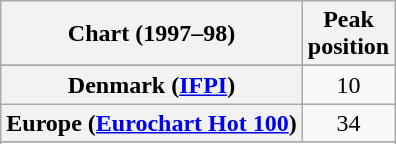<table class="wikitable sortable plainrowheaders" style="text-align:center">
<tr>
<th scope="col">Chart (1997–98)</th>
<th scope="col">Peak<br>position</th>
</tr>
<tr>
</tr>
<tr>
</tr>
<tr>
<th scope="row">Denmark (<a href='#'>IFPI</a>)</th>
<td>10</td>
</tr>
<tr>
<th scope="row">Europe (<a href='#'>Eurochart Hot 100</a>)</th>
<td>34</td>
</tr>
<tr>
</tr>
<tr>
</tr>
<tr>
</tr>
<tr>
</tr>
<tr>
</tr>
<tr>
</tr>
<tr>
</tr>
<tr>
</tr>
<tr>
</tr>
<tr>
</tr>
<tr>
</tr>
</table>
